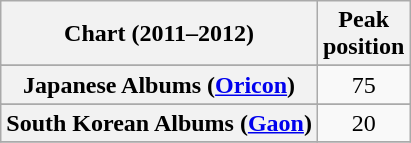<table class="wikitable sortable plainrowheaders" style="text-align:center">
<tr>
<th scope="col">Chart (2011–2012)</th>
<th scope="col">Peak<br>position</th>
</tr>
<tr>
</tr>
<tr>
</tr>
<tr>
<th scope="row">Japanese Albums (<a href='#'>Oricon</a>)</th>
<td>75</td>
</tr>
<tr>
</tr>
<tr>
<th scope="row">South Korean Albums (<a href='#'>Gaon</a>)</th>
<td>20</td>
</tr>
<tr>
</tr>
</table>
